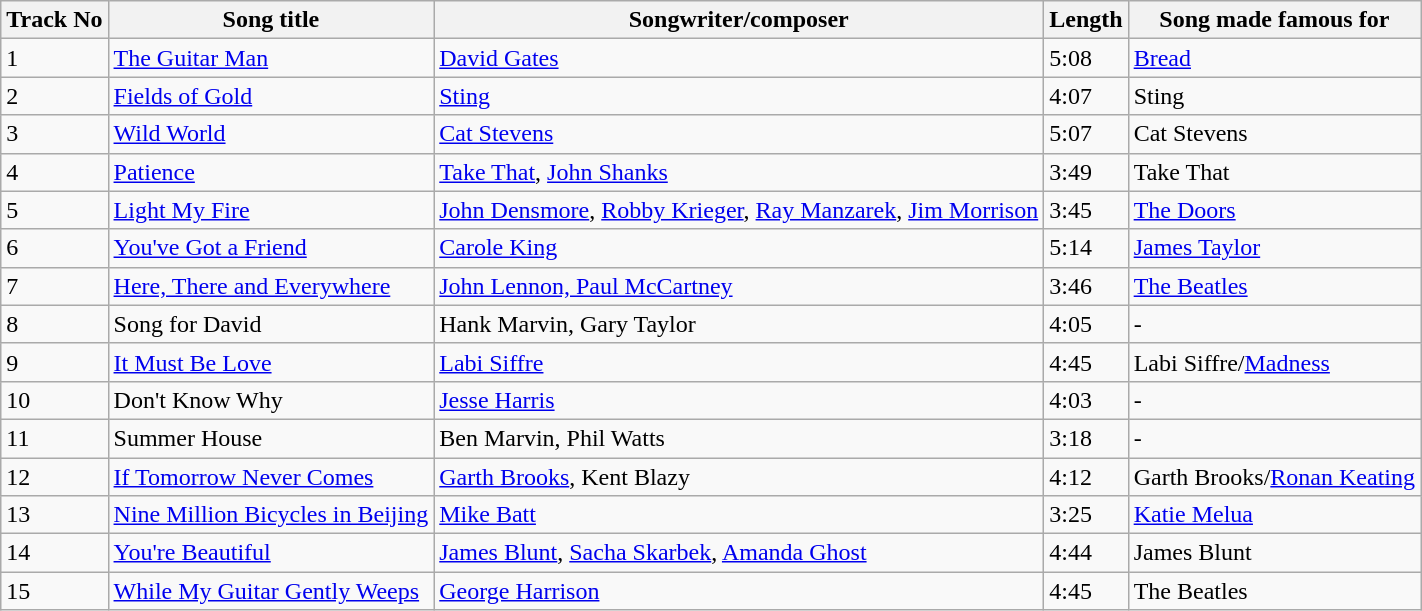<table class="wikitable">
<tr>
<th>Track No</th>
<th>Song title</th>
<th>Songwriter/composer</th>
<th>Length</th>
<th>Song made famous for</th>
</tr>
<tr>
<td>1</td>
<td><a href='#'>The Guitar Man</a></td>
<td><a href='#'>David Gates</a></td>
<td>5:08</td>
<td><a href='#'>Bread</a></td>
</tr>
<tr>
<td>2</td>
<td><a href='#'>Fields of Gold</a></td>
<td><a href='#'>Sting</a></td>
<td>4:07</td>
<td>Sting</td>
</tr>
<tr>
<td>3</td>
<td><a href='#'>Wild World</a></td>
<td><a href='#'>Cat Stevens</a></td>
<td>5:07</td>
<td>Cat Stevens</td>
</tr>
<tr>
<td>4</td>
<td><a href='#'>Patience</a></td>
<td><a href='#'>Take That</a>, <a href='#'>John Shanks</a></td>
<td>3:49</td>
<td>Take That</td>
</tr>
<tr>
<td>5</td>
<td><a href='#'>Light My Fire</a></td>
<td><a href='#'>John Densmore</a>, <a href='#'>Robby Krieger</a>, <a href='#'>Ray Manzarek</a>, <a href='#'>Jim Morrison</a></td>
<td>3:45</td>
<td><a href='#'>The Doors</a></td>
</tr>
<tr>
<td>6</td>
<td><a href='#'>You've Got a Friend</a></td>
<td><a href='#'>Carole King</a></td>
<td>5:14</td>
<td><a href='#'>James Taylor</a></td>
</tr>
<tr>
<td>7</td>
<td><a href='#'>Here, There and Everywhere</a></td>
<td><a href='#'>John Lennon, Paul McCartney</a></td>
<td>3:46</td>
<td><a href='#'>The Beatles</a></td>
</tr>
<tr>
<td>8</td>
<td>Song for David</td>
<td>Hank Marvin, Gary Taylor</td>
<td>4:05</td>
<td>-</td>
</tr>
<tr>
<td>9</td>
<td><a href='#'>It Must Be Love</a></td>
<td><a href='#'>Labi Siffre</a></td>
<td>4:45</td>
<td>Labi Siffre/<a href='#'>Madness</a></td>
</tr>
<tr>
<td>10</td>
<td>Don't Know Why</td>
<td><a href='#'>Jesse Harris</a></td>
<td>4:03</td>
<td>-</td>
</tr>
<tr>
<td>11</td>
<td>Summer House</td>
<td>Ben Marvin, Phil Watts</td>
<td>3:18</td>
<td>-</td>
</tr>
<tr>
<td>12</td>
<td><a href='#'>If Tomorrow Never Comes</a></td>
<td><a href='#'>Garth Brooks</a>, Kent Blazy</td>
<td>4:12</td>
<td>Garth Brooks/<a href='#'>Ronan Keating</a></td>
</tr>
<tr>
<td>13</td>
<td><a href='#'>Nine Million Bicycles in Beijing</a></td>
<td><a href='#'>Mike Batt</a></td>
<td>3:25</td>
<td><a href='#'>Katie Melua</a></td>
</tr>
<tr>
<td>14</td>
<td><a href='#'>You're Beautiful</a></td>
<td><a href='#'>James Blunt</a>, <a href='#'>Sacha Skarbek</a>, <a href='#'>Amanda Ghost</a></td>
<td>4:44</td>
<td>James Blunt</td>
</tr>
<tr>
<td>15</td>
<td><a href='#'>While My Guitar Gently Weeps</a></td>
<td><a href='#'>George Harrison</a></td>
<td>4:45</td>
<td>The Beatles</td>
</tr>
</table>
